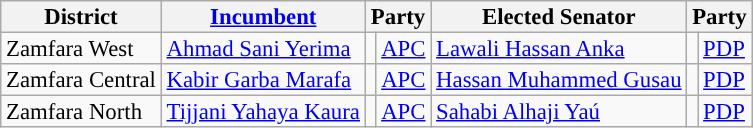<table class="sortable wikitable" style="font-size:95%;line-height:14px;">
<tr>
<th class="unsortable">District</th>
<th class="unsortable"><a href='#'>Incumbent</a></th>
<th colspan="2">Party</th>
<th class="unsortable">Elected Senator</th>
<th colspan="2">Party</th>
</tr>
<tr>
<td>Zamfara West</td>
<td><a href='#'>Ahmad Sani Yerima</a></td>
<td style="background:"></td>
<td><a href='#'>APC</a></td>
<td><a href='#'>Lawali Hassan Anka</a></td>
<td style="background:"></td>
<td><a href='#'>PDP</a></td>
</tr>
<tr>
<td>Zamfara Central</td>
<td><a href='#'>Kabir Garba Marafa</a></td>
<td style="background:"></td>
<td><a href='#'>APC</a></td>
<td><a href='#'>Hassan Muhammed Gusau</a></td>
<td style="background:"></td>
<td><a href='#'>PDP</a></td>
</tr>
<tr>
<td>Zamfara North</td>
<td><a href='#'>Tijjani Yahaya Kaura</a></td>
<td style="background:"></td>
<td><a href='#'>APC</a></td>
<td><a href='#'>Sahabi Alhaji Yaú</a></td>
<td style="background:"></td>
<td><a href='#'>PDP</a></td>
</tr>
</table>
